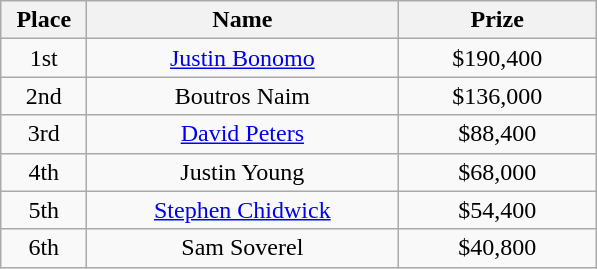<table class="wikitable">
<tr>
<th width="50">Place</th>
<th width="200">Name</th>
<th width="125">Prize</th>
</tr>
<tr>
<td align = "center">1st</td>
<td align = "center"><a href='#'>Justin Bonomo</a></td>
<td align = "center">$190,400</td>
</tr>
<tr>
<td align = "center">2nd</td>
<td align = "center">Boutros Naim</td>
<td align = "center">$136,000</td>
</tr>
<tr>
<td align = "center">3rd</td>
<td align = "center"><a href='#'>David Peters</a></td>
<td align = "center">$88,400</td>
</tr>
<tr>
<td align = "center">4th</td>
<td align = "center">Justin Young</td>
<td align = "center">$68,000</td>
</tr>
<tr>
<td align = "center">5th</td>
<td align = "center"><a href='#'>Stephen Chidwick</a></td>
<td align = "center">$54,400</td>
</tr>
<tr>
<td align = "center">6th</td>
<td align = "center">Sam Soverel</td>
<td align = "center">$40,800</td>
</tr>
</table>
